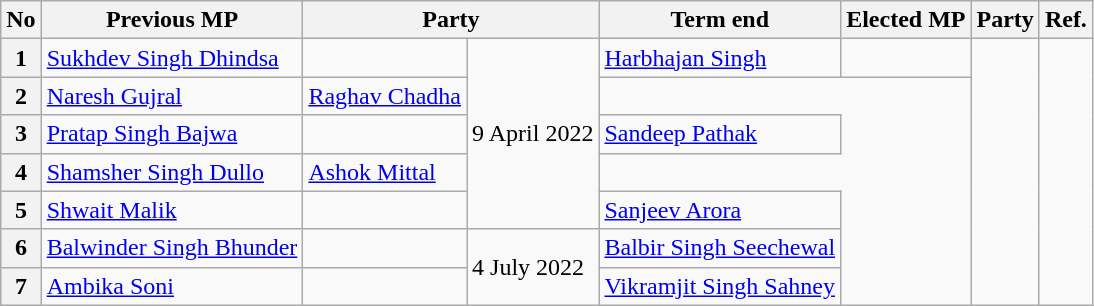<table class="wikitable sortable">
<tr>
<th scope="col">No</th>
<th scope="col">Previous MP</th>
<th scope="col" colspan="2">Party</th>
<th scope="col">Term end</th>
<th scope="col">Elected MP</th>
<th colspan="2" scope="col">Party</th>
<th>Ref.</th>
</tr>
<tr>
<th>1</th>
<td><a href='#'>Sukhdev Singh Dhindsa</a></td>
<td></td>
<td rowspan="5">9 April 2022</td>
<td><a href='#'>Harbhajan Singh</a></td>
<td></td>
<td rowspan="7"></td>
</tr>
<tr>
<th>2</th>
<td><a href='#'>Naresh Gujral</a></td>
<td><a href='#'>Raghav Chadha</a></td>
</tr>
<tr>
<th>3</th>
<td><a href='#'>Pratap Singh Bajwa</a></td>
<td></td>
<td><a href='#'>Sandeep Pathak</a></td>
</tr>
<tr>
<th>4</th>
<td><a href='#'>Shamsher Singh Dullo</a></td>
<td><a href='#'>Ashok Mittal</a></td>
</tr>
<tr>
<th>5</th>
<td><a href='#'>Shwait Malik</a></td>
<td></td>
<td><a href='#'>Sanjeev Arora</a></td>
</tr>
<tr>
<th>6</th>
<td><a href='#'>Balwinder Singh Bhunder</a></td>
<td></td>
<td rowspan="2">4 July 2022</td>
<td><a href='#'>Balbir Singh Seechewal</a></td>
</tr>
<tr>
<th>7</th>
<td><a href='#'>Ambika Soni</a></td>
<td></td>
<td><a href='#'>Vikramjit Singh Sahney</a></td>
</tr>
</table>
